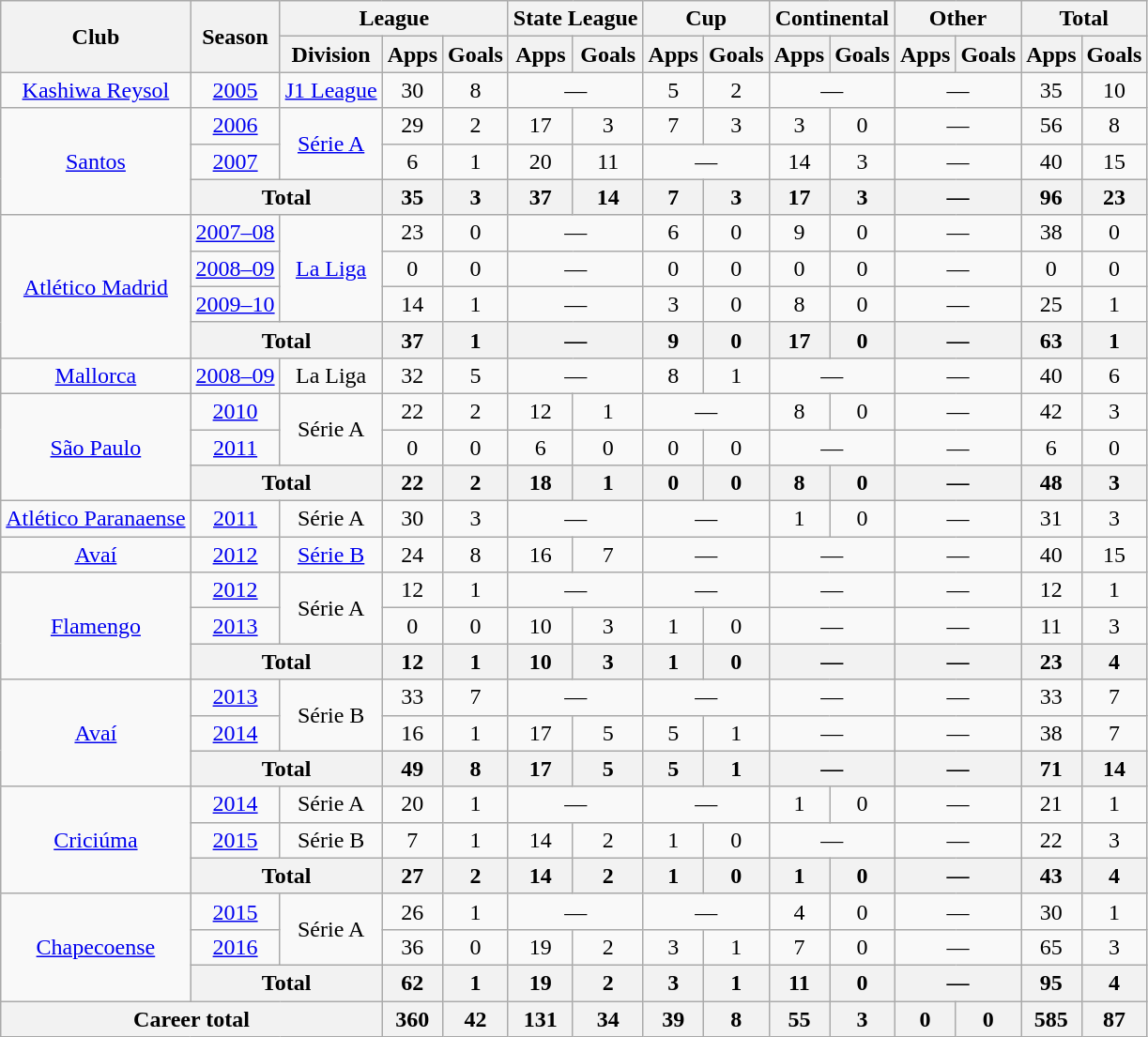<table class="wikitable" style="text-align: center;">
<tr>
<th rowspan="2">Club</th>
<th rowspan="2">Season</th>
<th colspan="3">League</th>
<th colspan="2">State League</th>
<th colspan="2">Cup</th>
<th colspan="2">Continental</th>
<th colspan="2">Other</th>
<th colspan="2">Total</th>
</tr>
<tr>
<th>Division</th>
<th>Apps</th>
<th>Goals</th>
<th>Apps</th>
<th>Goals</th>
<th>Apps</th>
<th>Goals</th>
<th>Apps</th>
<th>Goals</th>
<th>Apps</th>
<th>Goals</th>
<th>Apps</th>
<th>Goals</th>
</tr>
<tr>
<td valign="center"><a href='#'>Kashiwa Reysol</a></td>
<td><a href='#'>2005</a></td>
<td><a href='#'>J1 League</a></td>
<td>30</td>
<td>8</td>
<td colspan="2">—</td>
<td>5</td>
<td>2</td>
<td colspan="2">—</td>
<td colspan="2">—</td>
<td>35</td>
<td>10</td>
</tr>
<tr>
<td rowspan="3" valign="center"><a href='#'>Santos</a></td>
<td><a href='#'>2006</a></td>
<td rowspan="2"><a href='#'>Série A</a></td>
<td>29</td>
<td>2</td>
<td>17</td>
<td>3</td>
<td>7</td>
<td>3</td>
<td>3</td>
<td>0</td>
<td colspan="2">—</td>
<td>56</td>
<td>8</td>
</tr>
<tr>
<td><a href='#'>2007</a></td>
<td>6</td>
<td>1</td>
<td>20</td>
<td>11</td>
<td colspan="2">—</td>
<td>14</td>
<td>3</td>
<td colspan="2">—</td>
<td>40</td>
<td>15</td>
</tr>
<tr>
<th colspan="2"><strong>Total</strong></th>
<th>35</th>
<th>3</th>
<th>37</th>
<th>14</th>
<th>7</th>
<th>3</th>
<th>17</th>
<th>3</th>
<th colspan="2">—</th>
<th>96</th>
<th>23</th>
</tr>
<tr>
<td rowspan="4" valign="center"><a href='#'>Atlético Madrid</a></td>
<td><a href='#'>2007–08</a></td>
<td rowspan="3"><a href='#'>La Liga</a></td>
<td>23</td>
<td>0</td>
<td colspan="2">—</td>
<td>6</td>
<td>0</td>
<td>9</td>
<td>0</td>
<td colspan="2">—</td>
<td>38</td>
<td>0</td>
</tr>
<tr>
<td><a href='#'>2008–09</a></td>
<td>0</td>
<td>0</td>
<td colspan="2">—</td>
<td>0</td>
<td>0</td>
<td>0</td>
<td>0</td>
<td colspan="2">—</td>
<td>0</td>
<td>0</td>
</tr>
<tr>
<td><a href='#'>2009–10</a></td>
<td>14</td>
<td>1</td>
<td colspan="2">—</td>
<td>3</td>
<td>0</td>
<td>8</td>
<td>0</td>
<td colspan="2">—</td>
<td>25</td>
<td>1</td>
</tr>
<tr>
<th colspan="2"><strong>Total</strong></th>
<th>37</th>
<th>1</th>
<th colspan="2">—</th>
<th>9</th>
<th>0</th>
<th>17</th>
<th>0</th>
<th colspan="2">—</th>
<th>63</th>
<th>1</th>
</tr>
<tr>
<td valign="center"><a href='#'>Mallorca</a></td>
<td><a href='#'>2008–09</a></td>
<td>La Liga</td>
<td>32</td>
<td>5</td>
<td colspan="2">—</td>
<td>8</td>
<td>1</td>
<td colspan="2">—</td>
<td colspan="2">—</td>
<td>40</td>
<td>6</td>
</tr>
<tr>
<td rowspan="3" valign="center"><a href='#'>São Paulo</a></td>
<td><a href='#'>2010</a></td>
<td rowspan="2">Série A</td>
<td>22</td>
<td>2</td>
<td>12</td>
<td>1</td>
<td colspan="2">—</td>
<td>8</td>
<td>0</td>
<td colspan="2">—</td>
<td>42</td>
<td>3</td>
</tr>
<tr>
<td><a href='#'>2011</a></td>
<td>0</td>
<td>0</td>
<td>6</td>
<td>0</td>
<td>0</td>
<td>0</td>
<td colspan="2">—</td>
<td colspan="2">—</td>
<td>6</td>
<td>0</td>
</tr>
<tr>
<th colspan="2"><strong>Total</strong></th>
<th>22</th>
<th>2</th>
<th>18</th>
<th>1</th>
<th>0</th>
<th>0</th>
<th>8</th>
<th>0</th>
<th colspan="2">—</th>
<th>48</th>
<th>3</th>
</tr>
<tr>
<td valign="center"><a href='#'>Atlético Paranaense</a></td>
<td><a href='#'>2011</a></td>
<td>Série A</td>
<td>30</td>
<td>3</td>
<td colspan="2">—</td>
<td colspan="2">—</td>
<td>1</td>
<td>0</td>
<td colspan="2">—</td>
<td>31</td>
<td>3</td>
</tr>
<tr>
<td valign="center"><a href='#'>Avaí</a></td>
<td><a href='#'>2012</a></td>
<td><a href='#'>Série B</a></td>
<td>24</td>
<td>8</td>
<td>16</td>
<td>7</td>
<td colspan="2">—</td>
<td colspan="2">—</td>
<td colspan="2">—</td>
<td>40</td>
<td>15</td>
</tr>
<tr>
<td rowspan="3" valign="center"><a href='#'>Flamengo</a></td>
<td><a href='#'>2012</a></td>
<td rowspan="2">Série A</td>
<td>12</td>
<td>1</td>
<td colspan="2">—</td>
<td colspan="2">—</td>
<td colspan="2">—</td>
<td colspan="2">—</td>
<td>12</td>
<td>1</td>
</tr>
<tr>
<td><a href='#'>2013</a></td>
<td>0</td>
<td>0</td>
<td>10</td>
<td>3</td>
<td>1</td>
<td>0</td>
<td colspan="2">—</td>
<td colspan="2">—</td>
<td>11</td>
<td>3</td>
</tr>
<tr>
<th colspan="2"><strong>Total</strong></th>
<th>12</th>
<th>1</th>
<th>10</th>
<th>3</th>
<th>1</th>
<th>0</th>
<th colspan="2">—</th>
<th colspan="2">—</th>
<th>23</th>
<th>4</th>
</tr>
<tr>
<td rowspan="3" valign="center"><a href='#'>Avaí</a></td>
<td><a href='#'>2013</a></td>
<td rowspan="2">Série B</td>
<td>33</td>
<td>7</td>
<td colspan="2">—</td>
<td colspan="2">—</td>
<td colspan="2">—</td>
<td colspan="2">—</td>
<td>33</td>
<td>7</td>
</tr>
<tr>
<td><a href='#'>2014</a></td>
<td>16</td>
<td>1</td>
<td>17</td>
<td>5</td>
<td>5</td>
<td>1</td>
<td colspan="2">—</td>
<td colspan="2">—</td>
<td>38</td>
<td>7</td>
</tr>
<tr>
<th colspan="2"><strong>Total</strong></th>
<th>49</th>
<th>8</th>
<th>17</th>
<th>5</th>
<th>5</th>
<th>1</th>
<th colspan="2">—</th>
<th colspan="2">—</th>
<th>71</th>
<th>14</th>
</tr>
<tr>
<td rowspan="3" valign="center"><a href='#'>Criciúma</a></td>
<td><a href='#'>2014</a></td>
<td>Série A</td>
<td>20</td>
<td>1</td>
<td colspan="2">—</td>
<td colspan="2">—</td>
<td>1</td>
<td>0</td>
<td colspan="2">—</td>
<td>21</td>
<td>1</td>
</tr>
<tr>
<td><a href='#'>2015</a></td>
<td>Série B</td>
<td>7</td>
<td>1</td>
<td>14</td>
<td>2</td>
<td>1</td>
<td>0</td>
<td colspan="2">—</td>
<td colspan="2">—</td>
<td>22</td>
<td>3</td>
</tr>
<tr>
<th colspan="2"><strong>Total</strong></th>
<th>27</th>
<th>2</th>
<th>14</th>
<th>2</th>
<th>1</th>
<th>0</th>
<th>1</th>
<th>0</th>
<th colspan="2">—</th>
<th>43</th>
<th>4</th>
</tr>
<tr>
<td rowspan="3" valign="center"><a href='#'>Chapecoense</a></td>
<td><a href='#'>2015</a></td>
<td rowspan="2">Série A</td>
<td>26</td>
<td>1</td>
<td colspan="2">—</td>
<td colspan="2">—</td>
<td>4</td>
<td>0</td>
<td colspan="2">—</td>
<td>30</td>
<td>1</td>
</tr>
<tr>
<td><a href='#'>2016</a></td>
<td>36</td>
<td>0</td>
<td>19</td>
<td>2</td>
<td>3</td>
<td>1</td>
<td>7</td>
<td>0</td>
<td colspan="2">—</td>
<td>65</td>
<td>3</td>
</tr>
<tr>
<th colspan="2"><strong>Total</strong></th>
<th>62</th>
<th>1</th>
<th>19</th>
<th>2</th>
<th>3</th>
<th>1</th>
<th>11</th>
<th>0</th>
<th colspan="2">—</th>
<th>95</th>
<th>4</th>
</tr>
<tr>
<th colspan="3"><strong>Career total</strong></th>
<th>360</th>
<th>42</th>
<th>131</th>
<th>34</th>
<th>39</th>
<th>8</th>
<th>55</th>
<th>3</th>
<th>0</th>
<th>0</th>
<th>585</th>
<th>87</th>
</tr>
</table>
